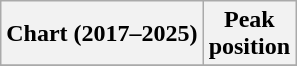<table class="wikitable plainrowheaders">
<tr>
<th scope="col">Chart (2017–2025)</th>
<th scope="col">Peak<br>position</th>
</tr>
<tr>
</tr>
</table>
